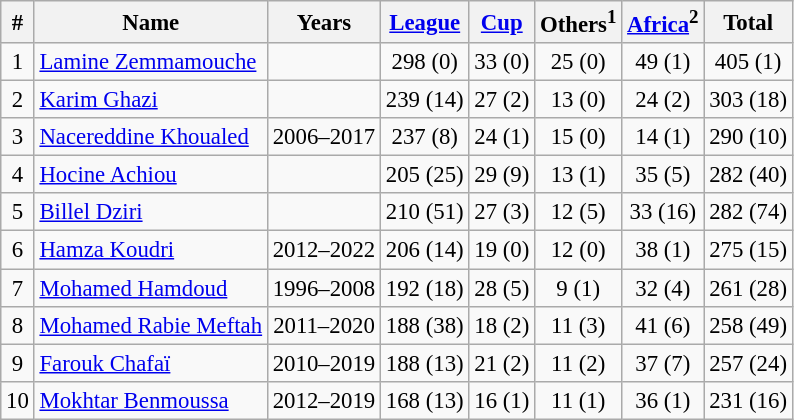<table class="wikitable plainrowheaders sortable" style="text-align:center;font-size:95%">
<tr>
<th scope="col">#</th>
<th scope="col">Name</th>
<th scope="col" data-sort-type="number">Years</th>
<th scope="col" data-sort-type="number"><a href='#'>League</a></th>
<th scope="col" data-sort-type="number"><a href='#'>Cup</a></th>
<th scope="col" data-sort-type="number">Others<sup>1</sup><br></th>
<th scope="col" data-sort-type="number"><a href='#'>Africa</a><sup>2</sup><br></th>
<th scope="col" data-sort-type="number">Total</th>
</tr>
<tr>
<td>1</td>
<td align="left"> <a href='#'>Lamine Zemmamouche</a></td>
<td></td>
<td>298 (0)</td>
<td>33 (0)</td>
<td>25 (0)</td>
<td>49 (1)</td>
<td>405 (1)</td>
</tr>
<tr>
<td>2</td>
<td align="left"> <a href='#'>Karim Ghazi</a></td>
<td></td>
<td>239 (14)</td>
<td>27 (2)</td>
<td>13 (0)</td>
<td>24 (2)</td>
<td>303 (18)</td>
</tr>
<tr>
<td>3</td>
<td align="left"> <a href='#'>Nacereddine Khoualed</a></td>
<td>2006–2017</td>
<td>237 (8)</td>
<td>24 (1)</td>
<td>15 (0)</td>
<td>14 (1)</td>
<td>290 (10)</td>
</tr>
<tr>
<td>4</td>
<td align="left"> <a href='#'>Hocine Achiou</a></td>
<td></td>
<td>205 (25)</td>
<td>29 (9)</td>
<td>13 (1)</td>
<td>35 (5)</td>
<td>282 (40)</td>
</tr>
<tr>
<td>5</td>
<td align="left"> <a href='#'>Billel Dziri</a></td>
<td></td>
<td>210 (51)</td>
<td>27 (3)</td>
<td>12 (5)</td>
<td>33 (16)</td>
<td>282 (74)</td>
</tr>
<tr>
<td>6</td>
<td align="left"> <a href='#'>Hamza Koudri</a></td>
<td>2012–2022</td>
<td>206 (14)</td>
<td>19 (0)</td>
<td>12 (0)</td>
<td>38 (1)</td>
<td>275 (15)</td>
</tr>
<tr>
<td>7</td>
<td align="left"> <a href='#'>Mohamed Hamdoud</a></td>
<td>1996–2008</td>
<td>192 (18)</td>
<td>28 (5)</td>
<td>9 (1)</td>
<td>32 (4)</td>
<td>261 (28)</td>
</tr>
<tr>
<td>8</td>
<td align="left"> <a href='#'>Mohamed Rabie Meftah</a></td>
<td>2011–2020</td>
<td>188 (38)</td>
<td>18 (2)</td>
<td>11 (3)</td>
<td>41 (6)</td>
<td>258 (49)</td>
</tr>
<tr>
<td>9</td>
<td align="left"> <a href='#'>Farouk Chafaï</a></td>
<td>2010–2019</td>
<td>188 (13)</td>
<td>21 (2)</td>
<td>11 (2)</td>
<td>37 (7)</td>
<td>257 (24)</td>
</tr>
<tr>
<td>10</td>
<td align="left"> <a href='#'>Mokhtar Benmoussa</a></td>
<td>2012–2019</td>
<td>168 (13)</td>
<td>16 (1)</td>
<td>11 (1)</td>
<td>36 (1)</td>
<td>231 (16)</td>
</tr>
</table>
